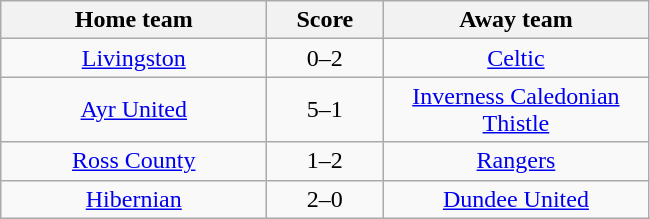<table class="wikitable" style="text-align: center">
<tr>
<th width=170>Home team</th>
<th width=70>Score</th>
<th width=170>Away team</th>
</tr>
<tr>
<td><a href='#'>Livingston</a></td>
<td>0–2</td>
<td><a href='#'>Celtic</a></td>
</tr>
<tr>
<td><a href='#'>Ayr United</a></td>
<td>5–1</td>
<td><a href='#'>Inverness Caledonian Thistle</a></td>
</tr>
<tr>
<td><a href='#'>Ross County</a></td>
<td>1–2</td>
<td><a href='#'>Rangers</a></td>
</tr>
<tr>
<td><a href='#'>Hibernian</a></td>
<td>2–0</td>
<td><a href='#'>Dundee United</a></td>
</tr>
</table>
